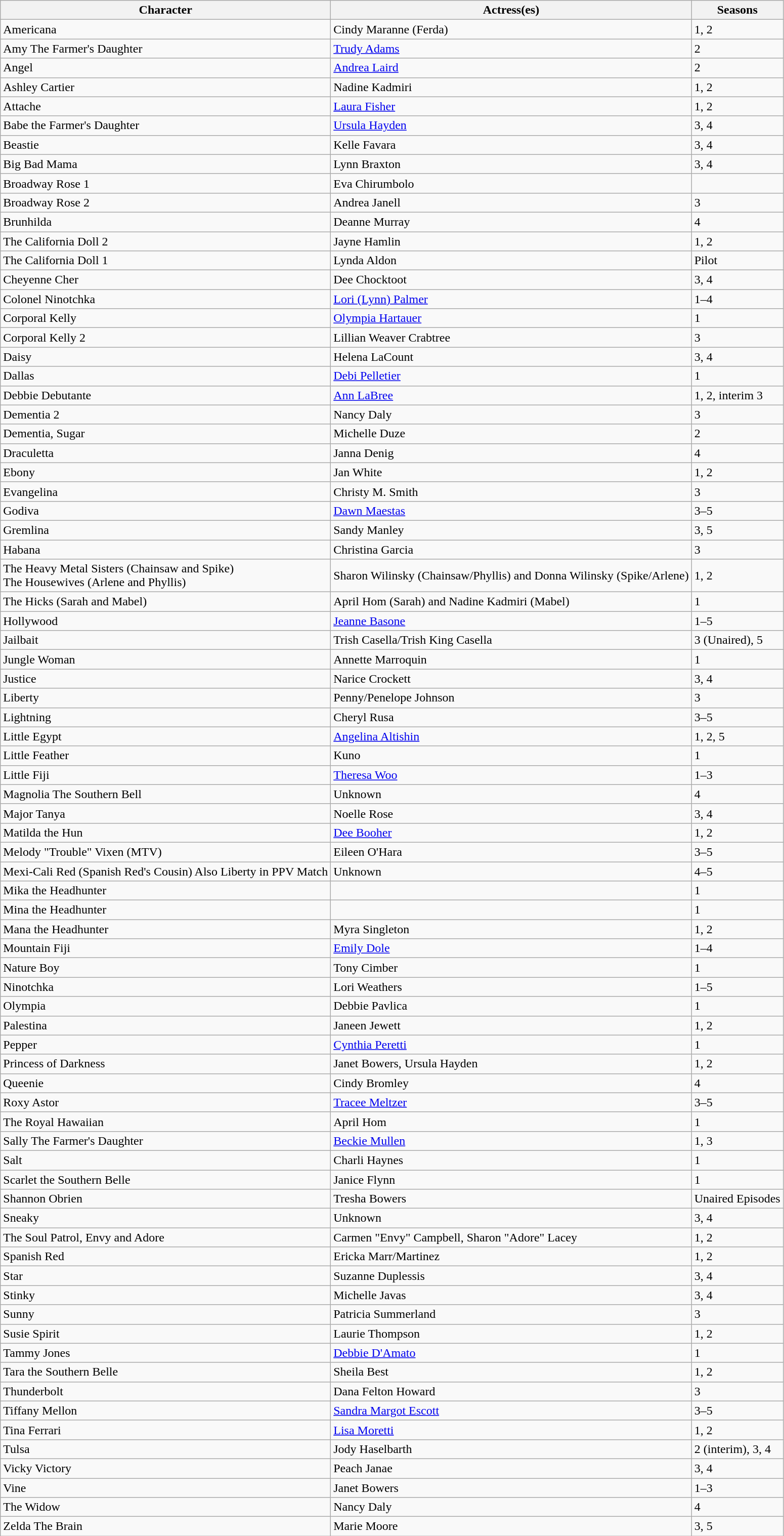<table class="wikitable sortable">
<tr>
<th>Character</th>
<th>Actress(es)</th>
<th>Seasons</th>
</tr>
<tr>
<td>Americana</td>
<td>Cindy Maranne (Ferda)</td>
<td>1, 2</td>
</tr>
<tr>
<td>Amy The Farmer's Daughter</td>
<td><a href='#'>Trudy Adams</a></td>
<td>2</td>
</tr>
<tr>
<td>Angel</td>
<td><a href='#'>Andrea Laird</a></td>
<td>2</td>
</tr>
<tr>
<td>Ashley Cartier</td>
<td>Nadine Kadmiri</td>
<td>1, 2</td>
</tr>
<tr>
<td>Attache</td>
<td><a href='#'>Laura Fisher</a></td>
<td>1, 2</td>
</tr>
<tr>
<td>Babe the Farmer's Daughter</td>
<td><a href='#'>Ursula Hayden</a></td>
<td>3, 4</td>
</tr>
<tr>
<td>Beastie</td>
<td>Kelle Favara</td>
<td>3, 4</td>
</tr>
<tr>
<td>Big Bad Mama</td>
<td>Lynn Braxton</td>
<td>3, 4</td>
</tr>
<tr>
<td>Broadway Rose 1</td>
<td>Eva Chirumbolo</td>
<td></td>
</tr>
<tr>
<td>Broadway Rose 2</td>
<td>Andrea Janell</td>
<td>3</td>
</tr>
<tr>
<td>Brunhilda</td>
<td>Deanne Murray</td>
<td>4</td>
</tr>
<tr>
<td>The California Doll 2</td>
<td>Jayne Hamlin</td>
<td>1, 2</td>
</tr>
<tr>
<td>The California Doll 1</td>
<td>Lynda Aldon</td>
<td>Pilot</td>
</tr>
<tr>
<td>Cheyenne Cher</td>
<td>Dee Chocktoot</td>
<td>3, 4</td>
</tr>
<tr>
<td>Colonel Ninotchka</td>
<td><a href='#'>Lori (Lynn) Palmer</a></td>
<td>1–4</td>
</tr>
<tr>
<td>Corporal Kelly</td>
<td><a href='#'>Olympia Hartauer</a></td>
<td>1</td>
</tr>
<tr>
<td>Corporal Kelly 2</td>
<td>Lillian Weaver Crabtree</td>
<td>3</td>
</tr>
<tr>
<td>Daisy</td>
<td>Helena LaCount</td>
<td>3, 4</td>
</tr>
<tr>
<td>Dallas</td>
<td><a href='#'>Debi Pelletier</a></td>
<td>1</td>
</tr>
<tr>
<td>Debbie Debutante</td>
<td><a href='#'>Ann LaBree</a></td>
<td>1, 2, interim 3</td>
</tr>
<tr>
<td>Dementia 2</td>
<td>Nancy Daly</td>
<td>3</td>
</tr>
<tr>
<td>Dementia, Sugar</td>
<td>Michelle Duze</td>
<td>2</td>
</tr>
<tr>
<td>Draculetta</td>
<td>Janna Denig</td>
<td>4</td>
</tr>
<tr>
<td>Ebony</td>
<td>Jan White</td>
<td>1, 2</td>
</tr>
<tr>
<td>Evangelina</td>
<td>Christy M. Smith</td>
<td>3</td>
</tr>
<tr>
<td>Godiva</td>
<td><a href='#'>Dawn Maestas</a></td>
<td>3–5</td>
</tr>
<tr>
<td>Gremlina</td>
<td>Sandy Manley</td>
<td>3, 5</td>
</tr>
<tr>
<td>Habana</td>
<td>Christina Garcia</td>
<td>3</td>
</tr>
<tr>
<td>The Heavy Metal Sisters (Chainsaw and Spike)<br>The Housewives (Arlene and Phyllis)</td>
<td>Sharon Wilinsky (Chainsaw/Phyllis) and Donna Wilinsky (Spike/Arlene)</td>
<td>1, 2</td>
</tr>
<tr>
<td>The Hicks (Sarah and Mabel)</td>
<td>April Hom (Sarah) and Nadine Kadmiri (Mabel)</td>
<td>1</td>
</tr>
<tr>
<td>Hollywood</td>
<td><a href='#'>Jeanne Basone</a></td>
<td>1–5</td>
</tr>
<tr>
<td>Jailbait</td>
<td>Trish Casella/Trish King Casella</td>
<td>3 (Unaired), 5</td>
</tr>
<tr>
<td>Jungle Woman</td>
<td>Annette Marroquin</td>
<td>1</td>
</tr>
<tr>
<td>Justice</td>
<td>Narice Crockett</td>
<td>3, 4</td>
</tr>
<tr>
<td>Liberty</td>
<td>Penny/Penelope Johnson</td>
<td>3</td>
</tr>
<tr>
<td>Lightning</td>
<td>Cheryl Rusa</td>
<td>3–5</td>
</tr>
<tr>
<td>Little Egypt</td>
<td><a href='#'>Angelina Altishin</a></td>
<td>1, 2, 5</td>
</tr>
<tr>
<td>Little Feather</td>
<td>Kuno</td>
<td>1</td>
</tr>
<tr>
<td>Little Fiji</td>
<td><a href='#'>Theresa Woo</a></td>
<td>1–3</td>
</tr>
<tr>
<td>Magnolia The Southern Bell</td>
<td>Unknown</td>
<td>4</td>
</tr>
<tr>
<td>Major Tanya</td>
<td>Noelle Rose</td>
<td>3, 4</td>
</tr>
<tr>
<td>Matilda the Hun</td>
<td><a href='#'>Dee Booher</a></td>
<td>1, 2</td>
</tr>
<tr>
<td>Melody "Trouble" Vixen (MTV)</td>
<td>Eileen O'Hara</td>
<td>3–5</td>
</tr>
<tr>
<td>Mexi-Cali Red (Spanish Red's Cousin) Also Liberty in PPV Match</td>
<td>Unknown</td>
<td>4–5</td>
</tr>
<tr>
<td>Mika the Headhunter</td>
<td></td>
<td>1</td>
</tr>
<tr>
<td>Mina the Headhunter</td>
<td></td>
<td>1</td>
</tr>
<tr>
<td>Mana the Headhunter</td>
<td>Myra Singleton</td>
<td>1, 2</td>
</tr>
<tr>
<td>Mountain Fiji</td>
<td><a href='#'>Emily Dole</a></td>
<td>1–4</td>
</tr>
<tr>
<td>Nature Boy</td>
<td>Tony Cimber</td>
<td>1</td>
</tr>
<tr>
<td>Ninotchka</td>
<td>Lori Weathers</td>
<td>1–5</td>
</tr>
<tr>
<td>Olympia</td>
<td>Debbie Pavlica</td>
<td>1</td>
</tr>
<tr>
<td>Palestina</td>
<td>Janeen Jewett</td>
<td>1, 2</td>
</tr>
<tr>
<td>Pepper</td>
<td><a href='#'>Cynthia Peretti</a></td>
<td>1</td>
</tr>
<tr>
<td>Princess of Darkness</td>
<td>Janet Bowers, Ursula Hayden</td>
<td>1, 2</td>
</tr>
<tr>
<td>Queenie</td>
<td>Cindy Bromley</td>
<td>4</td>
</tr>
<tr>
<td>Roxy Astor</td>
<td><a href='#'>Tracee Meltzer</a></td>
<td>3–5</td>
</tr>
<tr>
<td>The Royal Hawaiian</td>
<td>April Hom</td>
<td>1</td>
</tr>
<tr>
<td>Sally The Farmer's Daughter</td>
<td><a href='#'>Beckie Mullen</a></td>
<td>1, 3</td>
</tr>
<tr>
<td>Salt</td>
<td>Charli Haynes</td>
<td>1</td>
</tr>
<tr>
<td>Scarlet the Southern Belle</td>
<td>Janice Flynn</td>
<td>1</td>
</tr>
<tr>
<td>Shannon Obrien</td>
<td>Tresha Bowers</td>
<td>Unaired Episodes</td>
</tr>
<tr>
<td>Sneaky</td>
<td>Unknown</td>
<td>3, 4</td>
</tr>
<tr>
<td>The Soul Patrol, Envy and Adore</td>
<td>Carmen "Envy" Campbell, Sharon "Adore" Lacey</td>
<td>1, 2</td>
</tr>
<tr>
<td>Spanish Red</td>
<td>Ericka Marr/Martinez</td>
<td>1, 2</td>
</tr>
<tr>
<td>Star</td>
<td>Suzanne Duplessis</td>
<td>3, 4</td>
</tr>
<tr>
<td>Stinky</td>
<td>Michelle Javas</td>
<td>3, 4</td>
</tr>
<tr>
<td>Sunny</td>
<td>Patricia Summerland</td>
<td>3 </td>
</tr>
<tr>
<td>Susie Spirit</td>
<td>Laurie Thompson</td>
<td>1, 2</td>
</tr>
<tr>
<td>Tammy Jones</td>
<td><a href='#'>Debbie D'Amato</a></td>
<td>1</td>
</tr>
<tr>
<td>Tara the Southern Belle</td>
<td>Sheila Best</td>
<td>1, 2</td>
</tr>
<tr>
<td>Thunderbolt</td>
<td>Dana Felton Howard</td>
<td>3</td>
</tr>
<tr>
<td>Tiffany Mellon</td>
<td><a href='#'>Sandra Margot Escott</a></td>
<td>3–5</td>
</tr>
<tr>
<td>Tina Ferrari</td>
<td><a href='#'>Lisa Moretti</a></td>
<td>1, 2</td>
</tr>
<tr>
<td>Tulsa</td>
<td>Jody Haselbarth</td>
<td>2 (interim), 3, 4</td>
</tr>
<tr>
<td>Vicky Victory</td>
<td>Peach Janae</td>
<td>3, 4</td>
</tr>
<tr>
<td>Vine</td>
<td>Janet Bowers</td>
<td>1–3</td>
</tr>
<tr>
<td>The Widow</td>
<td>Nancy Daly</td>
<td>4</td>
</tr>
<tr>
<td>Zelda The Brain</td>
<td>Marie Moore</td>
<td>3, 5</td>
</tr>
</table>
